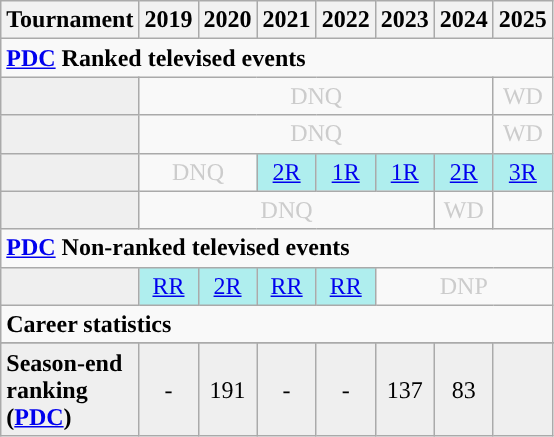<table class="wikitable" style="width:20%; margin:0">
<tr>
<th>Tournament</th>
<th>2019</th>
<th>2020</th>
<th>2021</th>
<th>2022</th>
<th>2023</th>
<th>2024</th>
<th>2025</th>
</tr>
<tr>
<td colspan="10" style="text-align:left"><strong><a href='#'>PDC</a> Ranked televised events</strong></td>
</tr>
<tr>
<td style="background:#efefef;"></td>
<td colspan="6" style="text-align:center; color:#ccc;">DNQ</td>
<td style="text-align:center; color:#ccc;">WD</td>
</tr>
<tr>
<td style="background:#efefef;"></td>
<td colspan="6" style="text-align:center; color:#ccc;">DNQ</td>
<td style="text-align:center; color:#ccc;">WD</td>
</tr>
<tr>
<td style="background:#efefef;"></td>
<td colspan="2" style="text-align:center; color:#ccc;">DNQ</td>
<td style="text-align:center; background:#afeeee;"><a href='#'>2R</a></td>
<td style="text-align:center; background:#afeeee;"><a href='#'>1R</a></td>
<td style="text-align:center; background:#afeeee;"><a href='#'>1R</a></td>
<td style="text-align:center; background:#afeeee;"><a href='#'>2R</a></td>
<td style="text-align:center; background:#afeeee;"><a href='#'>3R</a></td>
</tr>
<tr>
<td style="background:#efefef;"></td>
<td colspan="5" style="text-align:center; color:#ccc;">DNQ</td>
<td style="text-align:center; color:#ccc;">WD</td>
<td></td>
</tr>
<tr>
<td colspan="10" style="text-align:left"><strong><a href='#'>PDC</a> Non-ranked televised events</strong></td>
</tr>
<tr>
<td style="background:#efefef;"></td>
<td style="text-align:center; background:#afeeee;"><a href='#'>RR</a></td>
<td style="text-align:center; background:#afeeee;"><a href='#'>2R</a></td>
<td style="text-align:center; background:#afeeee;"><a href='#'>RR</a></td>
<td style="text-align:center; background:#afeeee;"><a href='#'>RR</a></td>
<td colspan="3" style="text-align:center; color:#ccc;">DNP</td>
</tr>
<tr>
<td colspan="10" align="left"><strong>Career statistics</strong></td>
</tr>
<tr>
</tr>
<tr bgcolor="efefef">
<td align="left"><strong>Season-end ranking (<a href='#'>PDC</a>)</strong></td>
<td style="text-align:center;">-</td>
<td style="text-align:center;">191</td>
<td style="text-align:center;">-</td>
<td style="text-align:center;">-</td>
<td style="text-align:center;">137</td>
<td style="text-align:center;">83</td>
<td></td>
</tr>
</table>
